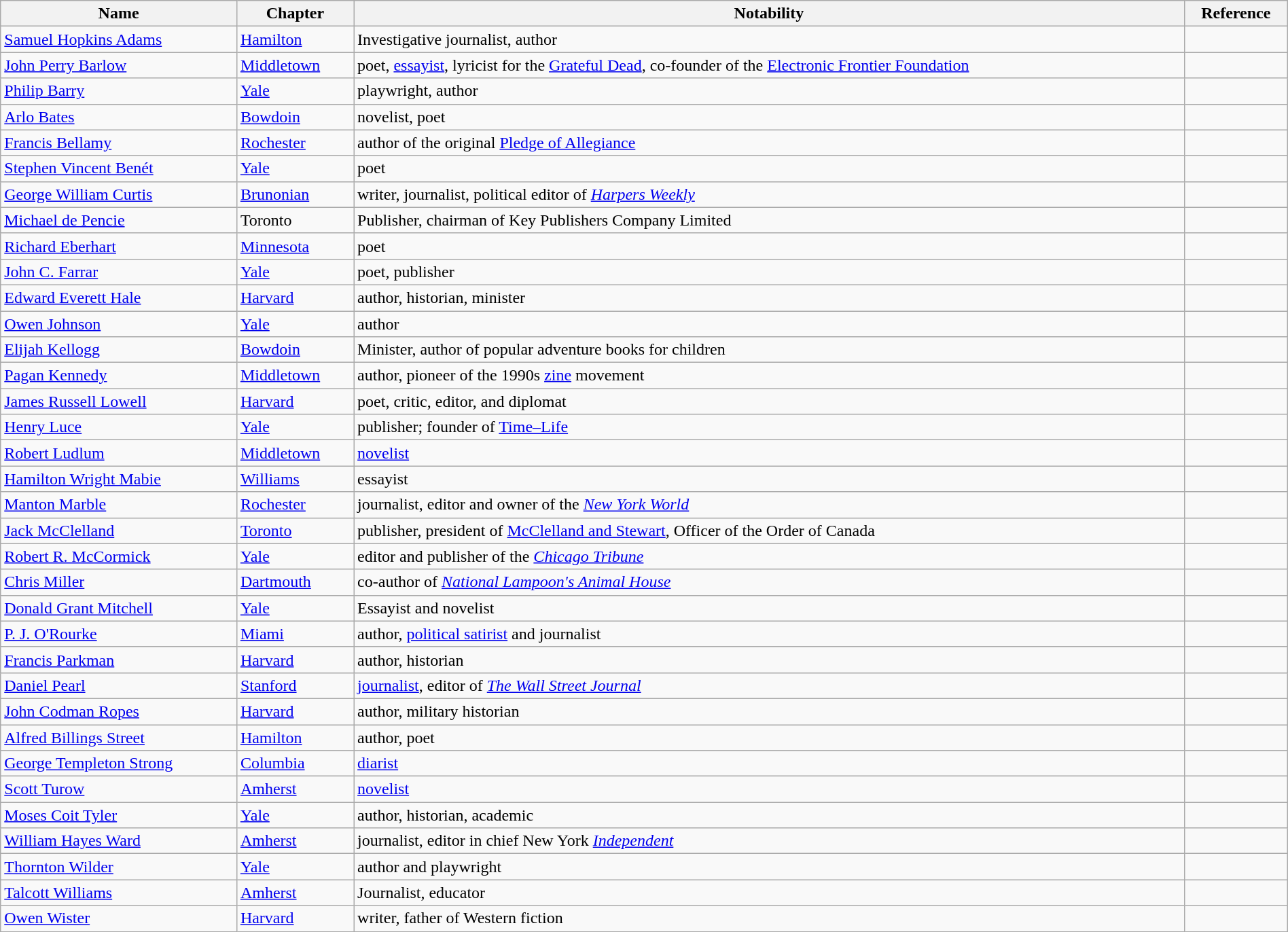<table class="sortable wikitable" style="width:100%;">
<tr>
<th>Name</th>
<th>Chapter</th>
<th>Notability</th>
<th>Reference</th>
</tr>
<tr>
<td><a href='#'>Samuel Hopkins Adams</a></td>
<td><a href='#'>Hamilton</a></td>
<td>Investigative journalist, author</td>
<td></td>
</tr>
<tr>
<td><a href='#'>John Perry Barlow</a></td>
<td><a href='#'>Middletown</a></td>
<td>poet, <a href='#'>essayist</a>, lyricist for the <a href='#'>Grateful Dead</a>, co-founder of the <a href='#'>Electronic Frontier Foundation</a></td>
<td></td>
</tr>
<tr>
<td><a href='#'>Philip Barry</a></td>
<td><a href='#'>Yale</a></td>
<td>playwright, author</td>
<td></td>
</tr>
<tr>
<td><a href='#'>Arlo Bates</a></td>
<td><a href='#'>Bowdoin</a></td>
<td>novelist, poet</td>
<td></td>
</tr>
<tr>
<td><a href='#'>Francis Bellamy</a></td>
<td><a href='#'>Rochester</a></td>
<td>author of the original <a href='#'>Pledge of Allegiance</a></td>
<td></td>
</tr>
<tr>
<td><a href='#'>Stephen Vincent Benét</a></td>
<td><a href='#'>Yale</a></td>
<td>poet</td>
<td></td>
</tr>
<tr>
<td><a href='#'>George William Curtis</a></td>
<td><a href='#'>Brunonian</a></td>
<td>writer, journalist, political editor of <em><a href='#'>Harpers Weekly</a></em></td>
<td></td>
</tr>
<tr>
<td><a href='#'>Michael de Pencie</a></td>
<td>Toronto</td>
<td>Publisher, chairman of Key Publishers Company Limited</td>
<td></td>
</tr>
<tr>
<td><a href='#'>Richard Eberhart</a></td>
<td><a href='#'>Minnesota</a></td>
<td>poet</td>
<td></td>
</tr>
<tr>
<td><a href='#'>John C. Farrar</a></td>
<td><a href='#'>Yale</a></td>
<td>poet, publisher</td>
<td></td>
</tr>
<tr>
<td><a href='#'>Edward Everett Hale</a></td>
<td><a href='#'>Harvard</a></td>
<td>author, historian, minister</td>
<td></td>
</tr>
<tr>
<td><a href='#'>Owen Johnson</a></td>
<td><a href='#'>Yale</a></td>
<td>author</td>
<td></td>
</tr>
<tr>
<td><a href='#'>Elijah Kellogg</a></td>
<td><a href='#'>Bowdoin</a></td>
<td>Minister, author of popular adventure books for children</td>
<td></td>
</tr>
<tr>
<td><a href='#'>Pagan Kennedy</a></td>
<td><a href='#'>Middletown</a></td>
<td>author, pioneer of the 1990s <a href='#'>zine</a> movement</td>
<td></td>
</tr>
<tr>
<td><a href='#'>James Russell Lowell</a></td>
<td><a href='#'>Harvard</a></td>
<td>poet, critic, editor, and diplomat</td>
<td></td>
</tr>
<tr>
<td><a href='#'>Henry Luce</a></td>
<td><a href='#'>Yale</a></td>
<td>publisher; founder of <a href='#'>Time–Life</a></td>
<td></td>
</tr>
<tr>
<td><a href='#'>Robert Ludlum</a></td>
<td><a href='#'>Middletown</a></td>
<td><a href='#'>novelist</a></td>
<td></td>
</tr>
<tr>
<td><a href='#'>Hamilton Wright Mabie</a></td>
<td><a href='#'>Williams</a></td>
<td>essayist</td>
<td></td>
</tr>
<tr>
<td><a href='#'>Manton Marble</a></td>
<td><a href='#'>Rochester</a></td>
<td>journalist, editor and owner of the <em><a href='#'>New York World</a></em></td>
<td></td>
</tr>
<tr>
<td><a href='#'>Jack McClelland</a></td>
<td><a href='#'>Toronto</a></td>
<td>publisher, president of <a href='#'>McClelland and Stewart</a>, Officer of the Order of Canada</td>
<td></td>
</tr>
<tr>
<td><a href='#'>Robert R. McCormick</a></td>
<td><a href='#'>Yale</a></td>
<td>editor and publisher of the <em><a href='#'>Chicago Tribune</a></em></td>
<td></td>
</tr>
<tr>
<td><a href='#'>Chris Miller</a></td>
<td><a href='#'>Dartmouth</a></td>
<td>co-author of <em><a href='#'>National Lampoon's Animal House</a></em></td>
<td></td>
</tr>
<tr>
<td><a href='#'>Donald Grant Mitchell</a></td>
<td><a href='#'>Yale</a></td>
<td>Essayist and novelist</td>
<td></td>
</tr>
<tr>
<td><a href='#'>P. J. O'Rourke</a></td>
<td><a href='#'>Miami</a></td>
<td>author,  <a href='#'>political satirist</a> and journalist</td>
<td></td>
</tr>
<tr>
<td><a href='#'>Francis Parkman</a></td>
<td><a href='#'>Harvard</a></td>
<td>author, historian</td>
<td></td>
</tr>
<tr>
<td><a href='#'>Daniel Pearl</a></td>
<td><a href='#'>Stanford</a></td>
<td><a href='#'>journalist</a>, editor of <em><a href='#'>The Wall Street Journal</a></em></td>
<td></td>
</tr>
<tr>
<td><a href='#'>John Codman Ropes</a></td>
<td><a href='#'>Harvard</a></td>
<td>author, military historian</td>
<td></td>
</tr>
<tr>
<td><a href='#'>Alfred Billings Street</a></td>
<td><a href='#'>Hamilton</a></td>
<td>author, poet</td>
<td></td>
</tr>
<tr>
<td><a href='#'>George Templeton Strong</a></td>
<td><a href='#'>Columbia</a></td>
<td><a href='#'>diarist</a></td>
<td></td>
</tr>
<tr>
<td><a href='#'>Scott Turow</a></td>
<td><a href='#'>Amherst</a></td>
<td><a href='#'>novelist</a></td>
<td></td>
</tr>
<tr>
<td><a href='#'>Moses Coit Tyler</a></td>
<td><a href='#'>Yale</a></td>
<td>author, historian, academic</td>
<td></td>
</tr>
<tr>
<td><a href='#'>William Hayes Ward</a></td>
<td><a href='#'>Amherst</a></td>
<td>journalist, editor in chief  New York <a href='#'><em>Independent</em></a></td>
<td></td>
</tr>
<tr>
<td><a href='#'>Thornton Wilder</a></td>
<td><a href='#'>Yale</a></td>
<td>author and playwright</td>
<td></td>
</tr>
<tr>
<td><a href='#'>Talcott Williams</a></td>
<td><a href='#'>Amherst</a></td>
<td>Journalist, educator</td>
<td></td>
</tr>
<tr>
<td><a href='#'>Owen Wister</a></td>
<td><a href='#'>Harvard</a></td>
<td>writer, father of Western fiction</td>
<td></td>
</tr>
</table>
